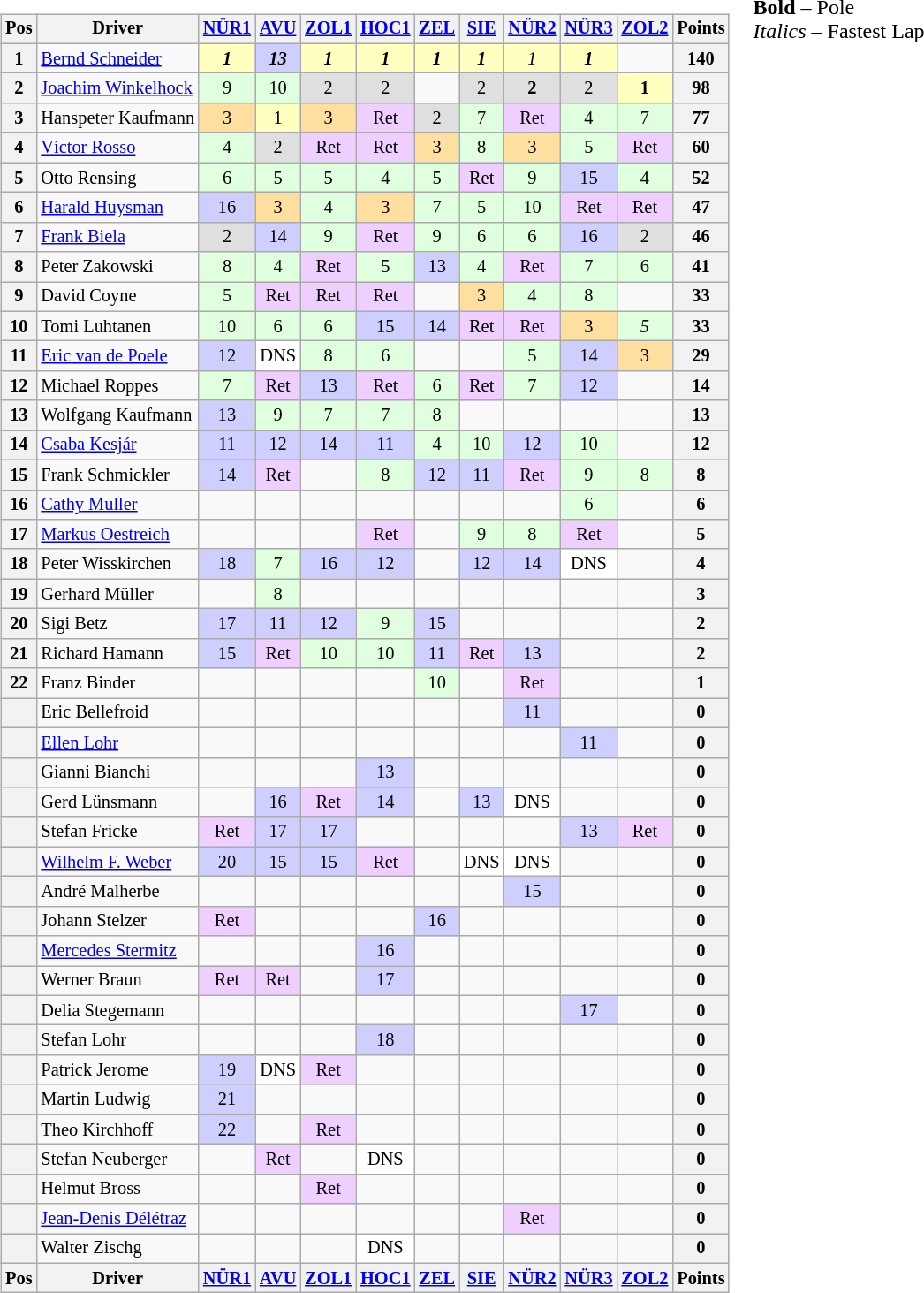<table>
<tr>
<td><br><table class="wikitable" style="font-size: 85%; text-align:center">
<tr valign="top">
<th valign="middle">Pos</th>
<th valign="middle">Driver</th>
<th><a href='#'>NÜR1</a><br></th>
<th><a href='#'>AVU</a><br></th>
<th><a href='#'>ZOL1</a><br></th>
<th><a href='#'>HOC1</a><br></th>
<th><a href='#'>ZEL</a><br></th>
<th><a href='#'>SIE</a><br></th>
<th><a href='#'>NÜR2</a><br></th>
<th><a href='#'>NÜR3</a><br></th>
<th><a href='#'>ZOL2</a><br></th>
<th valign="middle">Points</th>
</tr>
<tr>
<th>1</th>
<td align=left> <a href='#'>Bernd Schneider</a></td>
<td style="background:#FFFFBF;"><strong><em>1</em></strong></td>
<td style="background:#CFCFFF;"><strong><em>13</em></strong></td>
<td style="background:#FFFFBF;"><strong><em>1</em></strong></td>
<td style="background:#FFFFBF;"><strong><em>1</em></strong></td>
<td style="background:#FFFFBF;"><strong><em>1</em></strong></td>
<td style="background:#FFFFBF;"><strong><em>1</em></strong></td>
<td style="background:#FFFFBF;"><em>1</em></td>
<td style="background:#FFFFBF;"><strong><em>1</em></strong></td>
<td></td>
<th>140</th>
</tr>
<tr>
<th>2</th>
<td align=left nowrap> <a href='#'>Joachim Winkelhock</a></td>
<td style="background:#DFFFDF;">9</td>
<td style="background:#DFFFDF;">10</td>
<td style="background:#DFDFDF;">2</td>
<td style="background:#DFDFDF;">2</td>
<td></td>
<td style="background:#DFDFDF;">2</td>
<td style="background:#DFDFDF;"><strong>2</strong></td>
<td style="background:#DFDFDF;">2</td>
<td style="background:#FFFFBF;"><strong>1</strong></td>
<th>98</th>
</tr>
<tr>
<th>3</th>
<td align=left> Hanspeter Kaufmann</td>
<td style="background:#FFDF9F;">3</td>
<td style="background:#FFFFBF;">1</td>
<td style="background:#FFDF9F;">3</td>
<td style="background:#EFCFFF;">Ret</td>
<td style="background:#DFDFDF;">2</td>
<td style="background:#DFFFDF;">7</td>
<td style="background:#EFCFFF;">Ret</td>
<td style="background:#DFFFDF;">4</td>
<td style="background:#DFFFDF;">7</td>
<th>77</th>
</tr>
<tr>
<th>4</th>
<td align=left> <a href='#'>Víctor Rosso</a></td>
<td style="background:#DFFFDF;">4</td>
<td style="background:#DFDFDF;">2</td>
<td style="background:#EFCFFF;">Ret</td>
<td style="background:#EFCFFF;">Ret</td>
<td style="background:#FFDF9F;">3</td>
<td style="background:#DFFFDF;">8</td>
<td style="background:#FFDF9F;">3</td>
<td style="background:#DFFFDF;">5</td>
<td style="background:#EFCFFF;">Ret</td>
<th>60</th>
</tr>
<tr>
<th>5</th>
<td align=left> Otto Rensing</td>
<td style="background:#DFFFDF;">6</td>
<td style="background:#DFFFDF;">5</td>
<td style="background:#DFFFDF;">5</td>
<td style="background:#DFFFDF;">4</td>
<td style="background:#DFFFDF;">5</td>
<td style="background:#EFCFFF;">Ret</td>
<td style="background:#DFFFDF;">9</td>
<td style="background:#CFCFFF;">15</td>
<td style="background:#DFFFDF;">4</td>
<th>52</th>
</tr>
<tr>
<th>6</th>
<td align=left> <a href='#'>Harald Huysman</a></td>
<td style="background:#CFCFFF;">16</td>
<td style="background:#FFDF9F;">3</td>
<td style="background:#DFFFDF;">4</td>
<td style="background:#FFDF9F;">3</td>
<td style="background:#DFFFDF;">7</td>
<td style="background:#DFFFDF;">5</td>
<td style="background:#DFFFDF;">10</td>
<td style="background:#EFCFFF;">Ret</td>
<td style="background:#EFCFFF;">Ret</td>
<th>47</th>
</tr>
<tr>
<th>7</th>
<td align=left> <a href='#'>Frank Biela</a></td>
<td style="background:#DFDFDF;">2</td>
<td style="background:#CFCFFF;">14</td>
<td style="background:#DFFFDF;">9</td>
<td style="background:#EFCFFF;">Ret</td>
<td style="background:#DFFFDF;">9</td>
<td style="background:#DFFFDF;">6</td>
<td style="background:#DFFFDF;">6</td>
<td style="background:#CFCFFF;">16</td>
<td style="background:#DFDFDF;">2</td>
<th>46</th>
</tr>
<tr>
<th>8</th>
<td align=left> Peter Zakowski</td>
<td style="background:#DFFFDF;">8</td>
<td style="background:#DFFFDF;">4</td>
<td style="background:#EFCFFF;">Ret</td>
<td style="background:#DFFFDF;">5</td>
<td style="background:#CFCFFF;">13</td>
<td style="background:#DFFFDF;">4</td>
<td style="background:#EFCFFF;">Ret</td>
<td style="background:#DFFFDF;">7</td>
<td style="background:#DFFFDF;">6</td>
<th>41</th>
</tr>
<tr>
<th>9</th>
<td align=left> David Coyne</td>
<td style="background:#DFFFDF;">5</td>
<td style="background:#EFCFFF;">Ret</td>
<td style="background:#EFCFFF;">Ret</td>
<td style="background:#EFCFFF;">Ret</td>
<td></td>
<td style="background:#FFDF9F;">3</td>
<td style="background:#DFFFDF;">4</td>
<td style="background:#DFFFDF;">8</td>
<td></td>
<th>33</th>
</tr>
<tr>
<th>10</th>
<td align=left> Tomi Luhtanen</td>
<td style="background:#DFFFDF;">10</td>
<td style="background:#DFFFDF;">6</td>
<td style="background:#DFFFDF;">6</td>
<td style="background:#CFCFFF;">15</td>
<td style="background:#CFCFFF;">14</td>
<td style="background:#EFCFFF;">Ret</td>
<td style="background:#EFCFFF;">Ret</td>
<td style="background:#FFDF9F;">3</td>
<td style="background:#DFFFDF;"><em>5</em></td>
<th>33</th>
</tr>
<tr>
<th>11</th>
<td align=left> <a href='#'>Eric van de Poele</a></td>
<td style="background:#CFCFFF;">12</td>
<td style="background:#FFFFFF;">DNS</td>
<td style="background:#DFFFDF;">8</td>
<td style="background:#DFFFDF;">6</td>
<td></td>
<td></td>
<td style="background:#DFFFDF;">5</td>
<td style="background:#CFCFFF;">14</td>
<td style="background:#FFDF9F;">3</td>
<th>29</th>
</tr>
<tr>
<th>12</th>
<td align=left> Michael Roppes</td>
<td style="background:#DFFFDF;">7</td>
<td style="background:#EFCFFF;">Ret</td>
<td style="background:#CFCFFF;">13</td>
<td style="background:#EFCFFF;">Ret</td>
<td style="background:#DFFFDF;">6</td>
<td style="background:#EFCFFF;">Ret</td>
<td style="background:#DFFFDF;">7</td>
<td style="background:#CFCFFF;">12</td>
<td></td>
<th>14</th>
</tr>
<tr>
<th>13</th>
<td align=left> Wolfgang Kaufmann</td>
<td style="background:#CFCFFF;">13</td>
<td style="background:#DFFFDF;">9</td>
<td style="background:#DFFFDF;">7</td>
<td style="background:#DFFFDF;">7</td>
<td style="background:#DFFFDF;">8</td>
<td></td>
<td></td>
<td></td>
<td></td>
<th>13</th>
</tr>
<tr>
<th>14</th>
<td align=left> <a href='#'>Csaba Kesjár</a></td>
<td style="background:#CFCFFF;">11</td>
<td style="background:#CFCFFF;">12</td>
<td style="background:#CFCFFF;">14</td>
<td style="background:#CFCFFF;">11</td>
<td style="background:#DFFFDF;">4</td>
<td style="background:#DFFFDF;">10</td>
<td style="background:#CFCFFF;">12</td>
<td style="background:#DFFFDF;">10</td>
<td></td>
<th>12</th>
</tr>
<tr>
<th>15</th>
<td align=left> Frank Schmickler</td>
<td style="background:#CFCFFF;">14</td>
<td style="background:#EFCFFF;">Ret</td>
<td></td>
<td style="background:#DFFFDF;">8</td>
<td style="background:#CFCFFF;">12</td>
<td style="background:#CFCFFF;">11</td>
<td style="background:#EFCFFF;">Ret</td>
<td style="background:#DFFFDF;">9</td>
<td style="background:#DFFFDF;">8</td>
<th>8</th>
</tr>
<tr>
<th>16</th>
<td align=left> <a href='#'>Cathy Muller</a></td>
<td></td>
<td></td>
<td></td>
<td></td>
<td></td>
<td></td>
<td></td>
<td style="background:#DFFFDF;">6</td>
<td></td>
<th>6</th>
</tr>
<tr>
<th>17</th>
<td align=left> <a href='#'>Markus Oestreich</a></td>
<td></td>
<td></td>
<td></td>
<td style="background:#EFCFFF;">Ret</td>
<td></td>
<td style="background:#DFFFDF;">9</td>
<td style="background:#DFFFDF;">8</td>
<td style="background:#EFCFFF;">Ret</td>
<td></td>
<th>5</th>
</tr>
<tr>
<th>18</th>
<td align=left> Peter Wisskirchen</td>
<td style="background:#CFCFFF;">18</td>
<td style="background:#DFFFDF;">7</td>
<td style="background:#CFCFFF;">16</td>
<td style="background:#CFCFFF;">12</td>
<td></td>
<td style="background:#CFCFFF;">12</td>
<td style="background:#CFCFFF;">14</td>
<td style="background:#FFFFFF;">DNS</td>
<td></td>
<th>4</th>
</tr>
<tr>
<th>19</th>
<td align=left> Gerhard Müller</td>
<td></td>
<td style="background:#DFFFDF;">8</td>
<td></td>
<td></td>
<td></td>
<td></td>
<td></td>
<td></td>
<td></td>
<th>3</th>
</tr>
<tr>
<th>20</th>
<td align=left> Sigi Betz</td>
<td style="background:#CFCFFF;">17</td>
<td style="background:#CFCFFF;">11</td>
<td style="background:#CFCFFF;">12</td>
<td style="background:#DFFFDF;">9</td>
<td style="background:#CFCFFF;">15</td>
<td></td>
<td></td>
<td></td>
<td></td>
<th>2</th>
</tr>
<tr>
<th>21</th>
<td align=left> Richard Hamann</td>
<td style="background:#CFCFFF;">15</td>
<td style="background:#EFCFFF;">Ret</td>
<td style="background:#DFFFDF;">10</td>
<td style="background:#DFFFDF;">10</td>
<td style="background:#CFCFFF;">11</td>
<td style="background:#EFCFFF;">Ret</td>
<td style="background:#CFCFFF;">13</td>
<td></td>
<td></td>
<th>2</th>
</tr>
<tr>
<th>22</th>
<td align=left> Franz Binder</td>
<td></td>
<td></td>
<td></td>
<td></td>
<td style="background:#DFFFDF;">10</td>
<td></td>
<td style="background:#EFCFFF;">Ret</td>
<td></td>
<td></td>
<th>1</th>
</tr>
<tr>
<th></th>
<td align=left> Eric Bellefroid</td>
<td></td>
<td></td>
<td></td>
<td></td>
<td></td>
<td></td>
<td style="background:#CFCFFF;">11</td>
<td></td>
<td></td>
<th>0</th>
</tr>
<tr>
<th></th>
<td align=left> <a href='#'>Ellen Lohr</a></td>
<td></td>
<td></td>
<td></td>
<td></td>
<td></td>
<td></td>
<td></td>
<td style="background:#CFCFFF;">11</td>
<td></td>
<th>0</th>
</tr>
<tr>
<th></th>
<td align=left> Gianni Bianchi</td>
<td></td>
<td></td>
<td></td>
<td style="background:#CFCFFF;">13</td>
<td></td>
<td></td>
<td></td>
<td></td>
<td></td>
<th>0</th>
</tr>
<tr>
<th></th>
<td align=left> Gerd Lünsmann</td>
<td></td>
<td style="background:#CFCFFF;">16</td>
<td style="background:#EFCFFF;">Ret</td>
<td style="background:#CFCFFF;">14</td>
<td></td>
<td style="background:#CFCFFF;">13</td>
<td style="background:#FFFFFF;">DNS</td>
<td></td>
<td></td>
<th>0</th>
</tr>
<tr>
<th></th>
<td align=left> Stefan Fricke</td>
<td style="background:#EFCFFF;">Ret</td>
<td style="background:#CFCFFF;">17</td>
<td style="background:#CFCFFF;">17</td>
<td></td>
<td></td>
<td></td>
<td></td>
<td style="background:#CFCFFF;">13</td>
<td style="background:#EFCFFF;">Ret</td>
<th>0</th>
</tr>
<tr>
<th></th>
<td align=left> <a href='#'>Wilhelm F. Weber</a></td>
<td style="background:#CFCFFF;">20</td>
<td style="background:#CFCFFF;">15</td>
<td style="background:#CFCFFF;">15</td>
<td style="background:#EFCFFF;">Ret</td>
<td></td>
<td style="background:#FFFFFF;">DNS</td>
<td style="background:#FFFFFF;">DNS</td>
<td></td>
<td></td>
<th>0</th>
</tr>
<tr>
<th></th>
<td align=left> André Malherbe</td>
<td></td>
<td></td>
<td></td>
<td></td>
<td></td>
<td></td>
<td style="background:#CFCFFF;">15</td>
<td></td>
<td></td>
<th>0</th>
</tr>
<tr>
<th></th>
<td align=left> Johann Stelzer</td>
<td style="background:#EFCFFF;">Ret</td>
<td></td>
<td></td>
<td></td>
<td style="background:#CFCFFF;">16</td>
<td></td>
<td></td>
<td></td>
<td></td>
<th>0</th>
</tr>
<tr>
<th></th>
<td align=left> <a href='#'>Mercedes Stermitz</a></td>
<td></td>
<td></td>
<td></td>
<td style="background:#CFCFFF;">16</td>
<td></td>
<td></td>
<td></td>
<td></td>
<td></td>
<th>0</th>
</tr>
<tr>
<th></th>
<td align=left> Werner Braun</td>
<td style="background:#EFCFFF;">Ret</td>
<td style="background:#EFCFFF;">Ret</td>
<td></td>
<td style="background:#CFCFFF;">17</td>
<td></td>
<td></td>
<td></td>
<td></td>
<td></td>
<th>0</th>
</tr>
<tr>
<th></th>
<td align=left> Delia Stegemann</td>
<td></td>
<td></td>
<td></td>
<td></td>
<td></td>
<td></td>
<td></td>
<td style="background:#CFCFFF;">17</td>
<td></td>
<th>0</th>
</tr>
<tr>
<th></th>
<td align=left> Stefan Lohr</td>
<td></td>
<td></td>
<td></td>
<td style="background:#CFCFFF;">18</td>
<td></td>
<td></td>
<td></td>
<td></td>
<td></td>
<th>0</th>
</tr>
<tr>
<th></th>
<td align=left> Patrick Jerome</td>
<td style="background:#CFCFFF;">19</td>
<td style="background:#FFFFFF;">DNS</td>
<td style="background:#EFCFFF;">Ret</td>
<td></td>
<td></td>
<td></td>
<td></td>
<td></td>
<td></td>
<th>0</th>
</tr>
<tr>
<th></th>
<td align=left> Martin Ludwig</td>
<td style="background:#CFCFFF;">21</td>
<td></td>
<td></td>
<td></td>
<td></td>
<td></td>
<td></td>
<td></td>
<td></td>
<th>0</th>
</tr>
<tr>
<th></th>
<td align=left> Theo Kirchhoff</td>
<td style="background:#CFCFFF;">22</td>
<td></td>
<td style="background:#EFCFFF;">Ret</td>
<td></td>
<td></td>
<td></td>
<td></td>
<td></td>
<td></td>
<th>0</th>
</tr>
<tr>
<th></th>
<td align=left> Stefan Neuberger</td>
<td></td>
<td style="background:#EFCFFF;">Ret</td>
<td></td>
<td style="background:#FFFFFF;">DNS</td>
<td></td>
<td></td>
<td></td>
<td></td>
<td></td>
<th>0</th>
</tr>
<tr>
<th></th>
<td align=left> Helmut Bross</td>
<td></td>
<td></td>
<td style="background:#EFCFFF;">Ret</td>
<td></td>
<td></td>
<td></td>
<td></td>
<td></td>
<td></td>
<th>0</th>
</tr>
<tr>
<th></th>
<td align=left> <a href='#'>Jean-Denis Délétraz</a></td>
<td></td>
<td></td>
<td></td>
<td></td>
<td></td>
<td></td>
<td style="background:#EFCFFF;">Ret</td>
<td></td>
<td></td>
<th>0</th>
</tr>
<tr>
<th></th>
<td align=left> Walter Zischg</td>
<td></td>
<td></td>
<td></td>
<td style="background:#FFFFFF;">DNS</td>
<td></td>
<td></td>
<td></td>
<td></td>
<td></td>
<th>0</th>
</tr>
<tr valign="top">
<th valign="middle">Pos</th>
<th valign="middle">Driver</th>
<th><a href='#'>NÜR1</a><br></th>
<th><a href='#'>AVU</a><br></th>
<th><a href='#'>ZOL1</a><br></th>
<th><a href='#'>HOC1</a><br></th>
<th><a href='#'>ZEL</a><br></th>
<th><a href='#'>SIE</a><br></th>
<th><a href='#'>NÜR2</a><br></th>
<th><a href='#'>NÜR3</a><br></th>
<th><a href='#'>ZOL2</a><br></th>
<th valign="middle">Points</th>
</tr>
</table>
</td>
<td valign="top"><br>
<span><strong>Bold</strong> – Pole<br>
<em>Italics</em> – Fastest Lap</span></td>
</tr>
</table>
